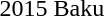<table>
<tr>
<td>2015 Baku<br></td>
<td></td>
<td></td>
<td></td>
</tr>
</table>
